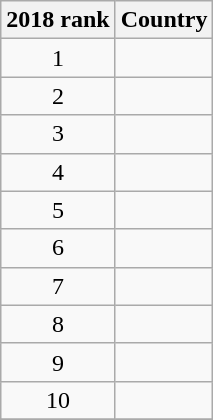<table class="sortable wikitable" style="text-align:center">
<tr>
<th>2018 rank</th>
<th>Country</th>
</tr>
<tr>
<td>1</td>
<td style="text-align:left;"></td>
</tr>
<tr>
<td>2</td>
<td style="text-align:left;"></td>
</tr>
<tr>
<td>3</td>
<td style="text-align:left;"></td>
</tr>
<tr>
<td>4</td>
<td style="text-align:left;"></td>
</tr>
<tr>
<td>5</td>
<td style="text-align:left;"></td>
</tr>
<tr>
<td>6</td>
<td style="text-align:left;"></td>
</tr>
<tr>
<td>7</td>
<td style="text-align:left;"></td>
</tr>
<tr>
<td>8</td>
<td style="text-align:left;"></td>
</tr>
<tr>
<td>9</td>
<td style="text-align:left;"></td>
</tr>
<tr>
<td>10</td>
<td style="text-align:left;"></td>
</tr>
<tr>
</tr>
</table>
